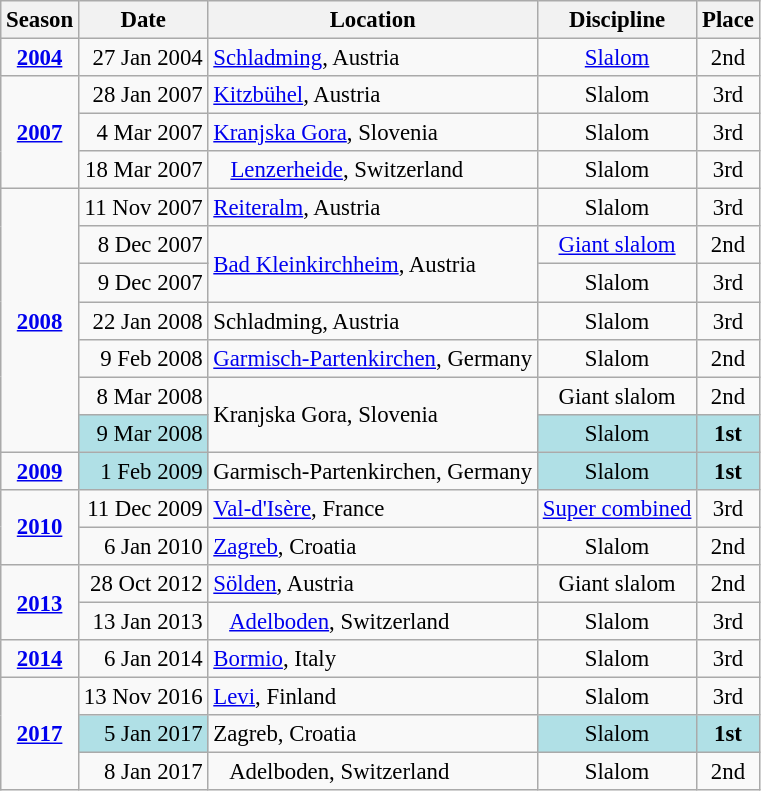<table class="wikitable" style="text-align:center; font-size:95%;">
<tr>
<th>Season</th>
<th>Date</th>
<th>Location</th>
<th>Discipline</th>
<th>Place</th>
</tr>
<tr>
<td><strong><a href='#'>2004</a></strong></td>
<td align=right>27 Jan 2004</td>
<td align=left> <a href='#'>Schladming</a>, Austria</td>
<td><a href='#'>Slalom</a></td>
<td>2nd</td>
</tr>
<tr>
<td rowspan=3><strong><a href='#'>2007</a></strong></td>
<td align=right>28 Jan 2007</td>
<td align=left> <a href='#'>Kitzbühel</a>, Austria</td>
<td>Slalom</td>
<td>3rd</td>
</tr>
<tr>
<td align=right>4 Mar 2007</td>
<td align=left> <a href='#'>Kranjska Gora</a>, Slovenia</td>
<td>Slalom</td>
<td>3rd</td>
</tr>
<tr>
<td align=right>18 Mar 2007</td>
<td align=left>   <a href='#'>Lenzerheide</a>, Switzerland</td>
<td>Slalom</td>
<td>3rd</td>
</tr>
<tr>
<td rowspan=7><strong><a href='#'>2008</a></strong></td>
<td align=right>11 Nov 2007</td>
<td align=left> <a href='#'>Reiteralm</a>, Austria</td>
<td>Slalom</td>
<td>3rd</td>
</tr>
<tr>
<td align=right>8 Dec 2007</td>
<td align=left rowspan=2> <a href='#'>Bad Kleinkirchheim</a>, Austria  </td>
<td><a href='#'>Giant slalom</a></td>
<td>2nd</td>
</tr>
<tr>
<td align=right>9 Dec 2007</td>
<td>Slalom</td>
<td>3rd</td>
</tr>
<tr>
<td align=right>22 Jan 2008</td>
<td align=left> Schladming, Austria</td>
<td>Slalom</td>
<td>3rd</td>
</tr>
<tr>
<td align=right>9 Feb 2008</td>
<td align=left> <a href='#'>Garmisch-Partenkirchen</a>, Germany</td>
<td>Slalom</td>
<td>2nd</td>
</tr>
<tr>
<td align=right>8 Mar 2008</td>
<td rowspan=2 align=left> Kranjska Gora, Slovenia</td>
<td>Giant slalom</td>
<td>2nd</td>
</tr>
<tr>
<td align=right bgcolor="#BOEOE6">9 Mar 2008</td>
<td bgcolor="#BOEOE6">Slalom</td>
<td bgcolor="#BOEOE6"><strong>1st</strong></td>
</tr>
<tr>
<td><strong><a href='#'>2009</a></strong></td>
<td align=right bgcolor="#BOEOE6">1 Feb 2009</td>
<td align=left> Garmisch-Partenkirchen, Germany</td>
<td bgcolor="#BOEOE6">Slalom</td>
<td bgcolor="#BOEOE6"><strong>1st</strong></td>
</tr>
<tr>
<td rowspan=2><strong><a href='#'>2010</a></strong></td>
<td align=right>11 Dec 2009</td>
<td align=left> <a href='#'>Val-d'Isère</a>, France</td>
<td><a href='#'>Super combined</a></td>
<td>3rd</td>
</tr>
<tr>
<td align=right>6 Jan 2010</td>
<td align=left> <a href='#'>Zagreb</a>, Croatia</td>
<td>Slalom</td>
<td>2nd</td>
</tr>
<tr>
<td align=center rowspan=2><strong><a href='#'>2013</a></strong></td>
<td align=right>28 Oct 2012</td>
<td align=left> <a href='#'>Sölden</a>, Austria</td>
<td>Giant slalom</td>
<td>2nd</td>
</tr>
<tr>
<td align=right>13 Jan 2013</td>
<td align=left>   <a href='#'>Adelboden</a>, Switzerland</td>
<td>Slalom</td>
<td>3rd</td>
</tr>
<tr>
<td rowspan=1><strong><a href='#'>2014</a></strong></td>
<td align=right>6 Jan 2014</td>
<td align=left> <a href='#'>Bormio</a>, Italy</td>
<td>Slalom</td>
<td>3rd</td>
</tr>
<tr>
<td rowspan=3><strong><a href='#'>2017</a></strong></td>
<td align=right>13 Nov 2016</td>
<td align=left> <a href='#'>Levi</a>, Finland</td>
<td>Slalom</td>
<td>3rd</td>
</tr>
<tr>
<td bgcolor="#BOEOE6" align=right>5 Jan 2017</td>
<td align=left> Zagreb, Croatia</td>
<td bgcolor="#BOEOE6">Slalom</td>
<td bgcolor="#BOEOE6"><strong>1st</strong></td>
</tr>
<tr>
<td align=right>8 Jan 2017</td>
<td align=left>   Adelboden, Switzerland</td>
<td>Slalom</td>
<td>2nd</td>
</tr>
</table>
